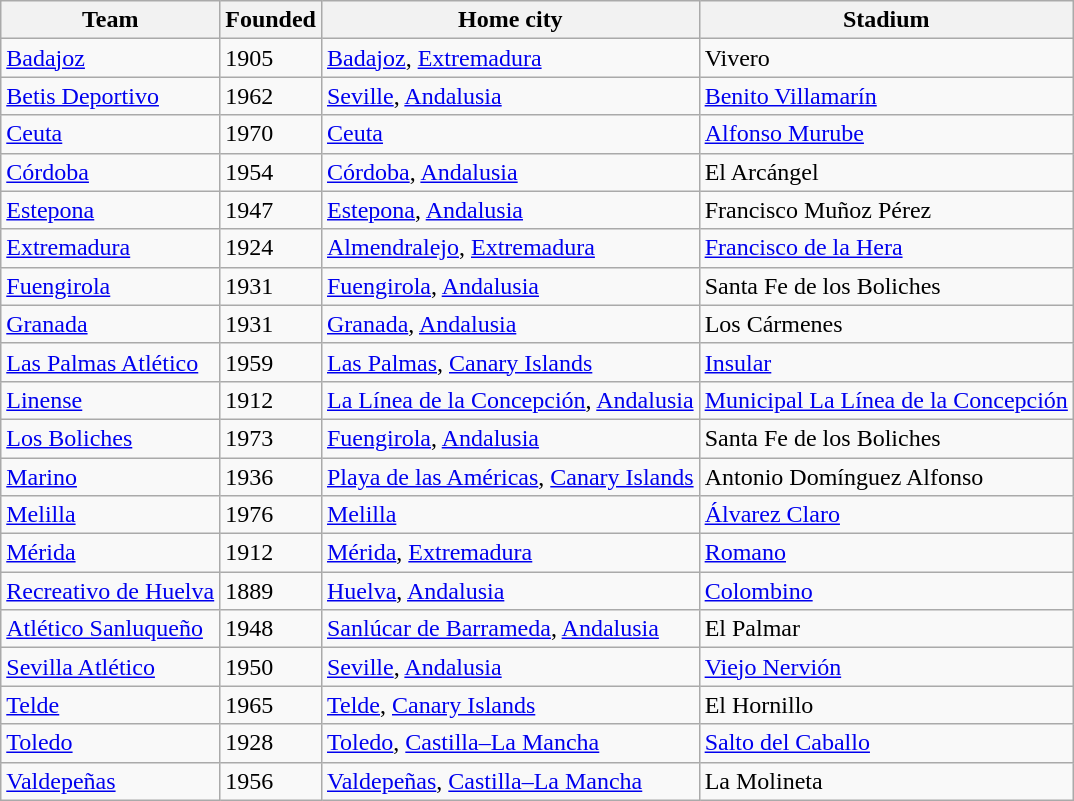<table class="wikitable sortable">
<tr>
<th>Team</th>
<th>Founded</th>
<th>Home city</th>
<th>Stadium</th>
</tr>
<tr>
<td><a href='#'>Badajoz</a></td>
<td>1905</td>
<td><a href='#'>Badajoz</a>, <a href='#'>Extremadura</a></td>
<td>Vivero</td>
</tr>
<tr>
<td><a href='#'>Betis Deportivo</a></td>
<td>1962</td>
<td><a href='#'>Seville</a>, <a href='#'>Andalusia</a></td>
<td><a href='#'>Benito Villamarín</a></td>
</tr>
<tr>
<td><a href='#'>Ceuta</a></td>
<td>1970</td>
<td><a href='#'>Ceuta</a></td>
<td><a href='#'>Alfonso Murube</a></td>
</tr>
<tr>
<td><a href='#'>Córdoba</a></td>
<td>1954</td>
<td><a href='#'>Córdoba</a>, <a href='#'>Andalusia</a></td>
<td>El Arcángel</td>
</tr>
<tr>
<td><a href='#'>Estepona</a></td>
<td>1947</td>
<td><a href='#'>Estepona</a>, <a href='#'>Andalusia</a></td>
<td>Francisco Muñoz Pérez</td>
</tr>
<tr>
<td><a href='#'>Extremadura</a></td>
<td>1924</td>
<td><a href='#'>Almendralejo</a>, <a href='#'>Extremadura</a></td>
<td><a href='#'>Francisco de la Hera</a></td>
</tr>
<tr>
<td><a href='#'>Fuengirola</a></td>
<td>1931</td>
<td><a href='#'>Fuengirola</a>, <a href='#'>Andalusia</a></td>
<td>Santa Fe de los Boliches</td>
</tr>
<tr>
<td><a href='#'>Granada</a></td>
<td>1931</td>
<td><a href='#'>Granada</a>, <a href='#'>Andalusia</a></td>
<td>Los Cármenes</td>
</tr>
<tr>
<td><a href='#'>Las Palmas Atlético</a></td>
<td>1959</td>
<td><a href='#'>Las Palmas</a>, <a href='#'>Canary Islands</a></td>
<td><a href='#'>Insular</a></td>
</tr>
<tr>
<td><a href='#'>Linense</a></td>
<td>1912</td>
<td><a href='#'>La Línea de la Concepción</a>, <a href='#'>Andalusia</a></td>
<td><a href='#'>Municipal La Línea de la Concepción</a></td>
</tr>
<tr>
<td><a href='#'>Los Boliches</a></td>
<td>1973</td>
<td><a href='#'>Fuengirola</a>, <a href='#'>Andalusia</a></td>
<td>Santa Fe de los Boliches</td>
</tr>
<tr>
<td><a href='#'>Marino</a></td>
<td>1936</td>
<td><a href='#'>Playa de las Américas</a>, <a href='#'>Canary Islands</a></td>
<td>Antonio Domínguez Alfonso</td>
</tr>
<tr>
<td><a href='#'>Melilla</a></td>
<td>1976</td>
<td><a href='#'>Melilla</a></td>
<td><a href='#'>Álvarez Claro</a></td>
</tr>
<tr>
<td><a href='#'>Mérida</a></td>
<td>1912</td>
<td><a href='#'>Mérida</a>, <a href='#'>Extremadura</a></td>
<td><a href='#'>Romano</a></td>
</tr>
<tr>
<td><a href='#'>Recreativo de Huelva</a></td>
<td>1889</td>
<td><a href='#'>Huelva</a>, <a href='#'>Andalusia</a></td>
<td><a href='#'>Colombino</a></td>
</tr>
<tr>
<td><a href='#'>Atlético Sanluqueño</a></td>
<td>1948</td>
<td><a href='#'>Sanlúcar de Barrameda</a>, <a href='#'>Andalusia</a></td>
<td>El Palmar</td>
</tr>
<tr>
<td><a href='#'>Sevilla Atlético</a></td>
<td>1950</td>
<td><a href='#'>Seville</a>, <a href='#'>Andalusia</a></td>
<td><a href='#'>Viejo Nervión</a></td>
</tr>
<tr>
<td><a href='#'>Telde</a></td>
<td>1965</td>
<td><a href='#'>Telde</a>, <a href='#'>Canary Islands</a></td>
<td>El Hornillo</td>
</tr>
<tr>
<td><a href='#'>Toledo</a></td>
<td>1928</td>
<td><a href='#'>Toledo</a>, <a href='#'>Castilla–La Mancha</a></td>
<td><a href='#'>Salto del Caballo</a></td>
</tr>
<tr>
<td><a href='#'>Valdepeñas</a></td>
<td>1956</td>
<td><a href='#'>Valdepeñas</a>, <a href='#'>Castilla–La Mancha</a></td>
<td>La Molineta</td>
</tr>
</table>
